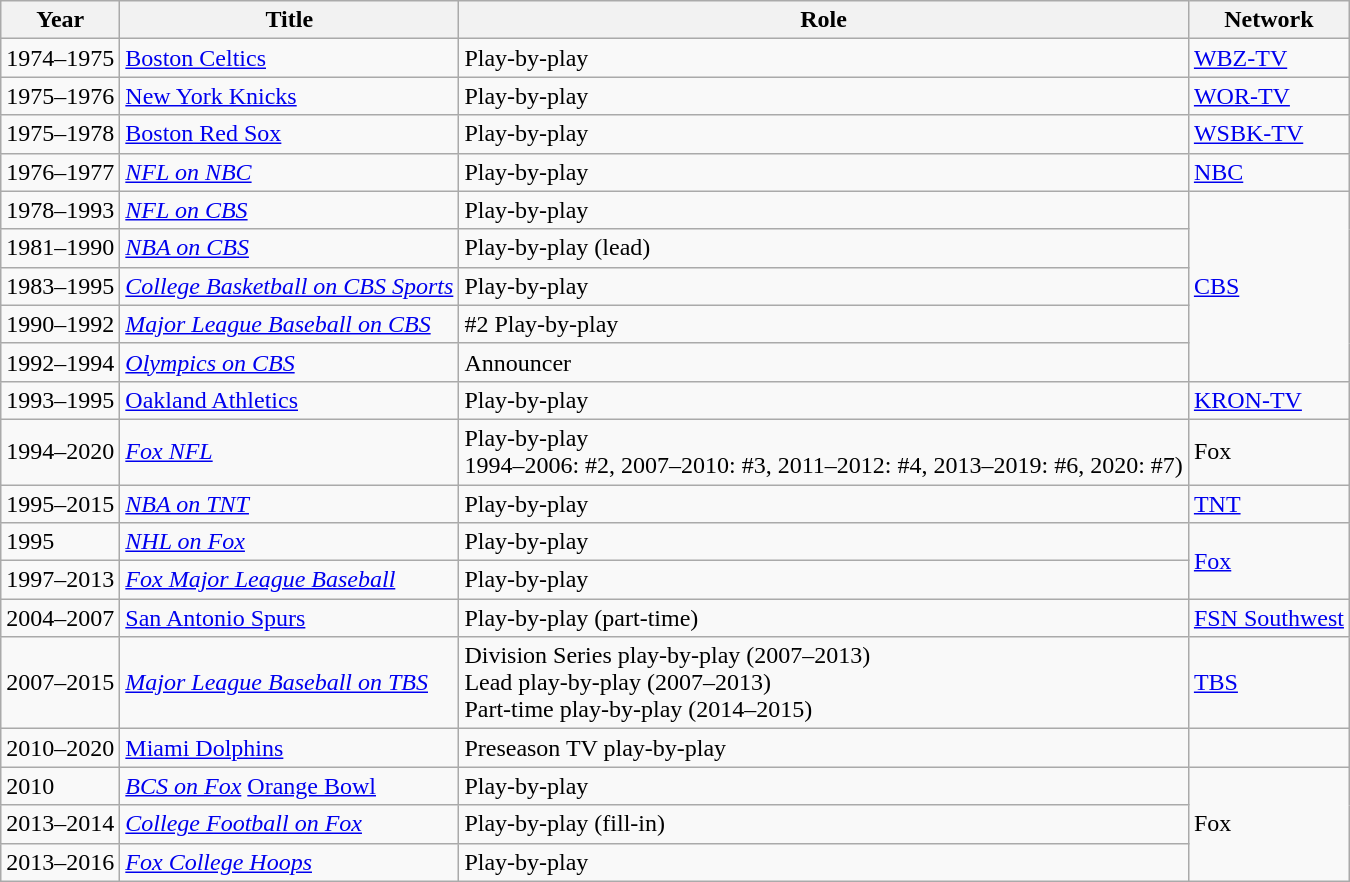<table class="wikitable sortable">
<tr>
<th>Year</th>
<th>Title</th>
<th>Role</th>
<th>Network</th>
</tr>
<tr>
<td>1974–1975</td>
<td><a href='#'>Boston Celtics</a></td>
<td>Play-by-play</td>
<td><a href='#'>WBZ-TV</a></td>
</tr>
<tr>
<td>1975–1976</td>
<td><a href='#'>New York Knicks</a></td>
<td>Play-by-play</td>
<td><a href='#'>WOR-TV</a></td>
</tr>
<tr>
<td>1975–1978</td>
<td><a href='#'>Boston Red Sox</a></td>
<td>Play-by-play</td>
<td><a href='#'>WSBK-TV</a></td>
</tr>
<tr>
<td>1976–1977</td>
<td><em><a href='#'>NFL on NBC</a></em></td>
<td>Play-by-play</td>
<td><a href='#'>NBC</a></td>
</tr>
<tr>
<td>1978–1993</td>
<td><em><a href='#'>NFL on CBS</a></em></td>
<td>Play-by-play</td>
<td rowspan="5"><a href='#'>CBS</a></td>
</tr>
<tr>
<td>1981–1990</td>
<td><em><a href='#'>NBA on CBS</a></em></td>
<td>Play-by-play (lead)</td>
</tr>
<tr>
<td>1983–1995</td>
<td><em><a href='#'>College Basketball on CBS Sports</a></em></td>
<td>Play-by-play</td>
</tr>
<tr>
<td>1990–1992</td>
<td><em><a href='#'>Major League Baseball on CBS</a></em></td>
<td>#2 Play-by-play</td>
</tr>
<tr>
<td>1992–1994</td>
<td><em><a href='#'>Olympics on CBS</a></em></td>
<td>Announcer</td>
</tr>
<tr>
<td>1993–1995</td>
<td><a href='#'>Oakland Athletics</a></td>
<td>Play-by-play</td>
<td><a href='#'>KRON-TV</a></td>
</tr>
<tr>
<td>1994–2020</td>
<td><em><a href='#'>Fox NFL</a></em></td>
<td>Play-by-play <br> 1994–2006: #2, 2007–2010: #3, 2011–2012: #4, 2013–2019: #6, 2020: #7)</td>
<td>Fox</td>
</tr>
<tr>
<td>1995–2015</td>
<td><em><a href='#'>NBA on TNT</a></em></td>
<td>Play-by-play</td>
<td><a href='#'>TNT</a></td>
</tr>
<tr>
<td>1995</td>
<td><em><a href='#'>NHL on Fox</a></em></td>
<td>Play-by-play</td>
<td rowspan="2"><a href='#'>Fox</a></td>
</tr>
<tr>
<td>1997–2013</td>
<td><em><a href='#'>Fox Major League Baseball</a></em></td>
<td>Play-by-play</td>
</tr>
<tr>
<td>2004–2007</td>
<td><a href='#'>San Antonio Spurs</a></td>
<td>Play-by-play (part-time)</td>
<td><a href='#'>FSN Southwest</a></td>
</tr>
<tr>
<td>2007–2015</td>
<td><em><a href='#'>Major League Baseball on TBS</a></em></td>
<td>Division Series play-by-play (2007–2013) <br> Lead play-by-play (2007–2013) <br> Part-time play-by-play (2014–2015)</td>
<td><a href='#'>TBS</a></td>
</tr>
<tr>
<td>2010–2020</td>
<td><a href='#'>Miami Dolphins</a></td>
<td>Preseason TV play-by-play</td>
<td></td>
</tr>
<tr>
<td>2010</td>
<td><em><a href='#'>BCS on Fox</a></em> <a href='#'>Orange Bowl</a></td>
<td>Play-by-play</td>
<td rowspan="3">Fox</td>
</tr>
<tr>
<td>2013–2014</td>
<td><em><a href='#'>College Football on Fox</a></em></td>
<td>Play-by-play (fill-in)</td>
</tr>
<tr>
<td>2013–2016</td>
<td><em><a href='#'>Fox College Hoops</a></em></td>
<td>Play-by-play</td>
</tr>
</table>
